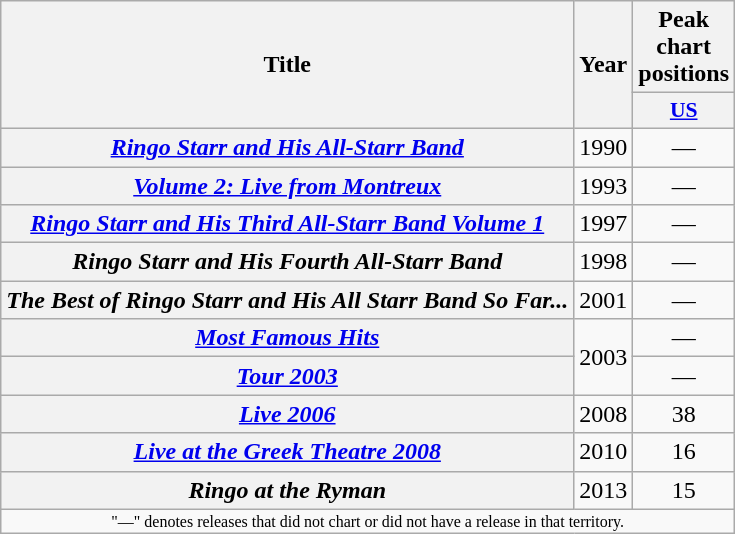<table class="wikitable plainrowheaders">
<tr>
<th scope="col" rowspan="2">Title</th>
<th scope="col" rowspan="2">Year</th>
<th scope="col" colspan="1">Peak chart positions</th>
</tr>
<tr>
<th scope="col" style="width:3em;font-size:90%"><a href='#'>US</a><br></th>
</tr>
<tr>
<th scope="row"><em><a href='#'>Ringo Starr and His All-Starr Band</a></em></th>
<td>1990</td>
<td align=center>—</td>
</tr>
<tr>
<th scope="row"><em><a href='#'>Volume 2: Live from Montreux</a></em></th>
<td>1993</td>
<td align=center>—</td>
</tr>
<tr>
<th scope="row"><em><a href='#'>Ringo Starr and His Third All-Starr Band Volume 1</a></em></th>
<td>1997</td>
<td align=center>—</td>
</tr>
<tr>
<th scope="row"><em>Ringo Starr and His Fourth All-Starr Band</em></th>
<td>1998</td>
<td align=center>—</td>
</tr>
<tr>
<th scope="row"><em>The Best of Ringo Starr and His All Starr Band So Far...</em></th>
<td>2001</td>
<td align=center>—</td>
</tr>
<tr>
<th scope="row"><em><a href='#'>Most Famous Hits</a></em></th>
<td rowspan=2>2003</td>
<td align=center>—</td>
</tr>
<tr>
<th scope="row"><em><a href='#'>Tour 2003</a></em></th>
<td align=center>—</td>
</tr>
<tr>
<th scope="row"><em><a href='#'>Live 2006</a></em></th>
<td>2008</td>
<td align=center>38</td>
</tr>
<tr>
<th scope="row"><em><a href='#'>Live at the Greek Theatre 2008</a></em></th>
<td>2010</td>
<td align=center>16</td>
</tr>
<tr>
<th scope="row"><em>Ringo at the Ryman</em></th>
<td>2013</td>
<td align=center>15</td>
</tr>
<tr>
<td colspan="3" style="text-align:center; font-size:8pt;">"—" denotes releases that did not chart or did not have a release in that territory.</td>
</tr>
</table>
